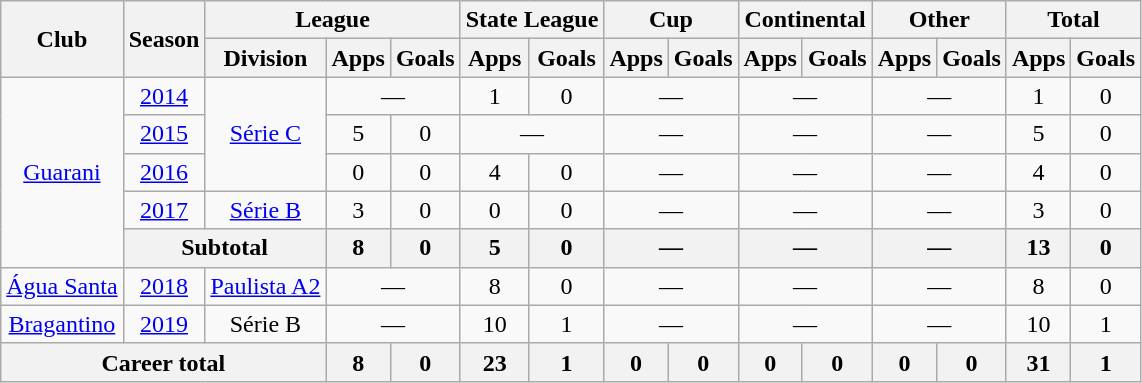<table class="wikitable" style="text-align: center;">
<tr>
<th rowspan="2">Club</th>
<th rowspan="2">Season</th>
<th colspan="3">League</th>
<th colspan="2">State League</th>
<th colspan="2">Cup</th>
<th colspan="2">Continental</th>
<th colspan="2">Other</th>
<th colspan="2">Total</th>
</tr>
<tr>
<th>Division</th>
<th>Apps</th>
<th>Goals</th>
<th>Apps</th>
<th>Goals</th>
<th>Apps</th>
<th>Goals</th>
<th>Apps</th>
<th>Goals</th>
<th>Apps</th>
<th>Goals</th>
<th>Apps</th>
<th>Goals</th>
</tr>
<tr>
<td rowspan=5 align="center"><a href='#'>Guarani</a></td>
<td><a href='#'>2014</a></td>
<td rowspan=3><a href='#'>Série C</a></td>
<td colspan="2">—</td>
<td>1</td>
<td>0</td>
<td colspan="2">—</td>
<td colspan="2">—</td>
<td colspan="2">—</td>
<td>1</td>
<td>0</td>
</tr>
<tr>
<td><a href='#'>2015</a></td>
<td>5</td>
<td>0</td>
<td colspan="2">—</td>
<td colspan="2">—</td>
<td colspan="2">—</td>
<td colspan="2">—</td>
<td>5</td>
<td>0</td>
</tr>
<tr>
<td><a href='#'>2016</a></td>
<td>0</td>
<td>0</td>
<td>4</td>
<td>0</td>
<td colspan="2">—</td>
<td colspan="2">—</td>
<td colspan="2">—</td>
<td>4</td>
<td>0</td>
</tr>
<tr>
<td><a href='#'>2017</a></td>
<td><a href='#'>Série B</a></td>
<td>3</td>
<td>0</td>
<td>0</td>
<td>0</td>
<td colspan="2">—</td>
<td colspan="2">—</td>
<td colspan="2">—</td>
<td>3</td>
<td>0</td>
</tr>
<tr>
<th colspan="2">Subtotal</th>
<th>8</th>
<th>0</th>
<th>5</th>
<th>0</th>
<th colspan="2">—</th>
<th colspan="2">—</th>
<th colspan="2">—</th>
<th>13</th>
<th>0</th>
</tr>
<tr>
<td align="center"><a href='#'>Água Santa</a></td>
<td><a href='#'>2018</a></td>
<td><a href='#'>Paulista A2</a></td>
<td colspan="2">—</td>
<td>8</td>
<td>0</td>
<td colspan="2">—</td>
<td colspan="2">—</td>
<td colspan="2">—</td>
<td>8</td>
<td>0</td>
</tr>
<tr>
<td align="center"><a href='#'>Bragantino</a></td>
<td><a href='#'>2019</a></td>
<td>Série B</td>
<td colspan="2">—</td>
<td>10</td>
<td>1</td>
<td colspan="2">—</td>
<td colspan="2">—</td>
<td colspan="2">—</td>
<td>10</td>
<td>1</td>
</tr>
<tr>
<th colspan="3"><strong>Career total</strong></th>
<th>8</th>
<th>0</th>
<th>23</th>
<th>1</th>
<th>0</th>
<th>0</th>
<th>0</th>
<th>0</th>
<th>0</th>
<th>0</th>
<th>31</th>
<th>1</th>
</tr>
</table>
